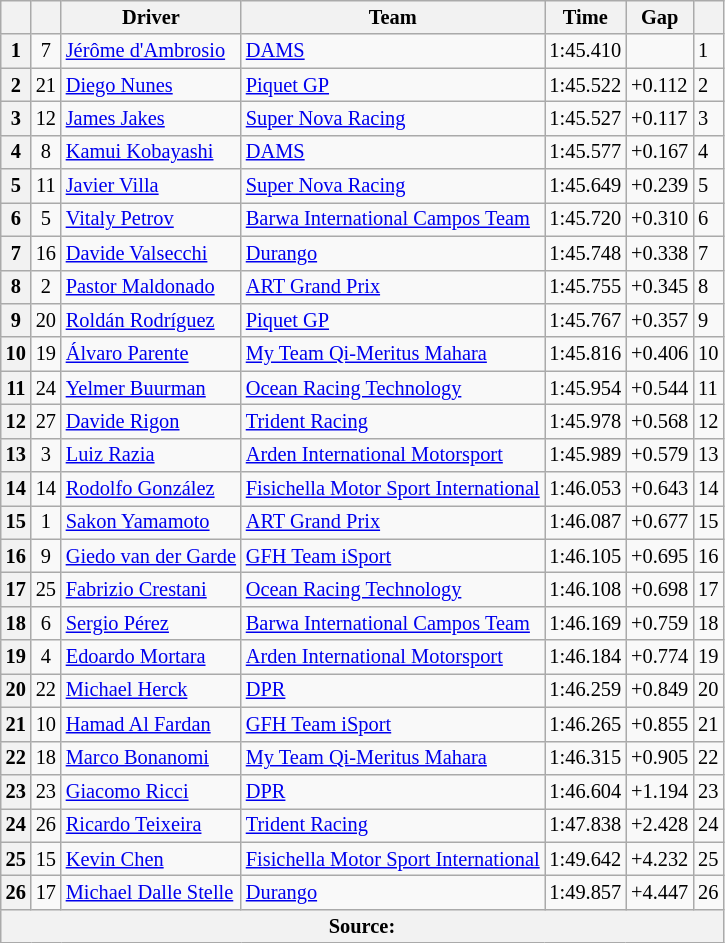<table class="wikitable" style="font-size: 85%">
<tr>
<th></th>
<th></th>
<th>Driver</th>
<th>Team</th>
<th>Time</th>
<th>Gap</th>
<th></th>
</tr>
<tr>
<th>1</th>
<td align="center">7</td>
<td> <a href='#'>Jérôme d'Ambrosio</a></td>
<td><a href='#'>DAMS</a></td>
<td>1:45.410</td>
<td></td>
<td>1</td>
</tr>
<tr>
<th>2</th>
<td align="center">21</td>
<td> <a href='#'>Diego Nunes</a></td>
<td><a href='#'>Piquet GP</a></td>
<td>1:45.522</td>
<td>+0.112</td>
<td>2</td>
</tr>
<tr>
<th>3</th>
<td align="center">12</td>
<td> <a href='#'>James Jakes</a></td>
<td><a href='#'>Super Nova Racing</a></td>
<td>1:45.527</td>
<td>+0.117</td>
<td>3</td>
</tr>
<tr>
<th>4</th>
<td align="center">8</td>
<td> <a href='#'>Kamui Kobayashi</a></td>
<td><a href='#'>DAMS</a></td>
<td>1:45.577</td>
<td>+0.167</td>
<td>4</td>
</tr>
<tr>
<th>5</th>
<td align="center">11</td>
<td> <a href='#'>Javier Villa</a></td>
<td><a href='#'>Super Nova Racing</a></td>
<td>1:45.649</td>
<td>+0.239</td>
<td>5</td>
</tr>
<tr>
<th>6</th>
<td align="center">5</td>
<td> <a href='#'>Vitaly Petrov</a></td>
<td><a href='#'>Barwa International Campos Team</a></td>
<td>1:45.720</td>
<td>+0.310</td>
<td>6</td>
</tr>
<tr>
<th>7</th>
<td align="center">16</td>
<td> <a href='#'>Davide Valsecchi</a></td>
<td><a href='#'>Durango</a></td>
<td>1:45.748</td>
<td>+0.338</td>
<td>7</td>
</tr>
<tr>
<th>8</th>
<td align="center">2</td>
<td> <a href='#'>Pastor Maldonado</a></td>
<td><a href='#'>ART Grand Prix</a></td>
<td>1:45.755</td>
<td>+0.345</td>
<td>8</td>
</tr>
<tr>
<th>9</th>
<td align="center">20</td>
<td> <a href='#'>Roldán Rodríguez</a></td>
<td><a href='#'>Piquet GP</a></td>
<td>1:45.767</td>
<td>+0.357</td>
<td>9</td>
</tr>
<tr>
<th>10</th>
<td align="center">19</td>
<td> <a href='#'>Álvaro Parente</a></td>
<td><a href='#'>My Team Qi-Meritus Mahara</a></td>
<td>1:45.816</td>
<td>+0.406</td>
<td>10</td>
</tr>
<tr>
<th>11</th>
<td align="center">24</td>
<td> <a href='#'>Yelmer Buurman</a></td>
<td><a href='#'>Ocean Racing Technology</a></td>
<td>1:45.954</td>
<td>+0.544</td>
<td>11</td>
</tr>
<tr>
<th>12</th>
<td align="center">27</td>
<td> <a href='#'>Davide Rigon</a></td>
<td><a href='#'>Trident Racing</a></td>
<td>1:45.978</td>
<td>+0.568</td>
<td>12</td>
</tr>
<tr>
<th>13</th>
<td align="center">3</td>
<td> <a href='#'>Luiz Razia</a></td>
<td><a href='#'>Arden International Motorsport</a></td>
<td>1:45.989</td>
<td>+0.579</td>
<td>13</td>
</tr>
<tr>
<th>14</th>
<td align="center">14</td>
<td> <a href='#'>Rodolfo González</a></td>
<td><a href='#'>Fisichella Motor Sport International</a></td>
<td>1:46.053</td>
<td>+0.643</td>
<td>14</td>
</tr>
<tr>
<th>15</th>
<td align="center">1</td>
<td> <a href='#'>Sakon Yamamoto</a></td>
<td><a href='#'>ART Grand Prix</a></td>
<td>1:46.087</td>
<td>+0.677</td>
<td>15</td>
</tr>
<tr>
<th>16</th>
<td align="center">9</td>
<td> <a href='#'>Giedo van der Garde</a></td>
<td><a href='#'>GFH Team iSport</a></td>
<td>1:46.105</td>
<td>+0.695</td>
<td>16</td>
</tr>
<tr>
<th>17</th>
<td align="center">25</td>
<td> <a href='#'>Fabrizio Crestani</a></td>
<td><a href='#'>Ocean Racing Technology</a></td>
<td>1:46.108</td>
<td>+0.698</td>
<td>17</td>
</tr>
<tr>
<th>18</th>
<td align="center">6</td>
<td> <a href='#'>Sergio Pérez</a></td>
<td><a href='#'>Barwa International Campos Team</a></td>
<td>1:46.169</td>
<td>+0.759</td>
<td>18</td>
</tr>
<tr>
<th>19</th>
<td align="center">4</td>
<td> <a href='#'>Edoardo Mortara</a></td>
<td><a href='#'>Arden International Motorsport</a></td>
<td>1:46.184</td>
<td>+0.774</td>
<td>19</td>
</tr>
<tr>
<th>20</th>
<td align="center">22</td>
<td> <a href='#'>Michael Herck</a></td>
<td><a href='#'>DPR</a></td>
<td>1:46.259</td>
<td>+0.849</td>
<td>20</td>
</tr>
<tr>
<th>21</th>
<td align="center">10</td>
<td> <a href='#'>Hamad Al Fardan</a></td>
<td><a href='#'>GFH Team iSport</a></td>
<td>1:46.265</td>
<td>+0.855</td>
<td>21</td>
</tr>
<tr>
<th>22</th>
<td align="center">18</td>
<td> <a href='#'>Marco Bonanomi</a></td>
<td><a href='#'>My Team Qi-Meritus Mahara</a></td>
<td>1:46.315</td>
<td>+0.905</td>
<td>22</td>
</tr>
<tr>
<th>23</th>
<td align="center">23</td>
<td> <a href='#'>Giacomo Ricci</a></td>
<td><a href='#'>DPR</a></td>
<td>1:46.604</td>
<td>+1.194</td>
<td>23</td>
</tr>
<tr>
<th>24</th>
<td align="center">26</td>
<td> <a href='#'>Ricardo Teixeira</a></td>
<td><a href='#'>Trident Racing</a></td>
<td>1:47.838</td>
<td>+2.428</td>
<td>24</td>
</tr>
<tr>
<th>25</th>
<td align="center">15</td>
<td> <a href='#'>Kevin Chen</a></td>
<td><a href='#'>Fisichella Motor Sport International</a></td>
<td>1:49.642</td>
<td>+4.232</td>
<td>25</td>
</tr>
<tr>
<th>26</th>
<td align="center">17</td>
<td> <a href='#'>Michael Dalle Stelle</a></td>
<td><a href='#'>Durango</a></td>
<td>1:49.857</td>
<td>+4.447</td>
<td>26</td>
</tr>
<tr>
<th colspan="7">Source:</th>
</tr>
</table>
